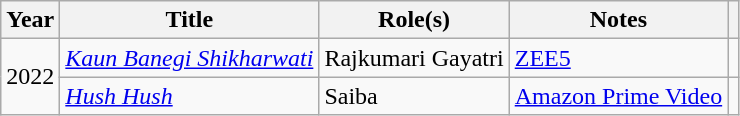<table class="wikitable sortable">
<tr>
<th scope="col">Year</th>
<th scope="col">Title</th>
<th scope="col">Role(s)</th>
<th scope="col" class="unsortable">Notes</th>
<th scope="col" class="unsortable"></th>
</tr>
<tr>
<td rowspan="2">2022</td>
<td><em><a href='#'>Kaun Banegi Shikharwati</a></em></td>
<td>Rajkumari Gayatri</td>
<td><a href='#'>ZEE5</a></td>
<td></td>
</tr>
<tr>
<td><em><a href='#'>Hush Hush</a></em></td>
<td>Saiba</td>
<td><a href='#'>Amazon Prime Video</a></td>
<td></td>
</tr>
</table>
